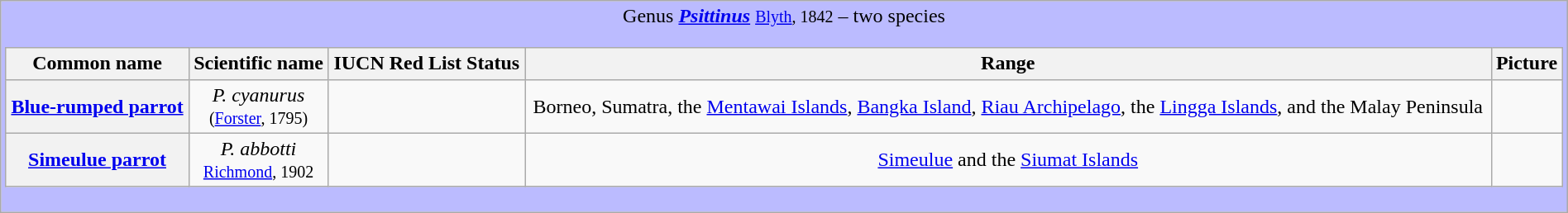<table class="wikitable" style="width:100%;text-align:center">
<tr>
<td colspan="100%" align="center" bgcolor="#BBBBFF">Genus <strong><em><a href='#'>Psittinus</a></em></strong> <small><a href='#'>Blyth</a>, 1842</small> – two species<br><table class="wikitable sortable" style="width:100%;text-align:center">
<tr>
<th scope="col">Common name</th>
<th scope="col">Scientific name</th>
<th scope="col">IUCN Red List Status</th>
<th scope="col" class="unsortable">Range</th>
<th scope="col" class="unsortable">Picture</th>
</tr>
<tr>
<th scope="row"><a href='#'>Blue-rumped parrot</a></th>
<td><em>P. cyanurus</em> <br><small>(<a href='#'>Forster</a>, 1795)</small></td>
<td></td>
<td>Borneo, Sumatra, the <a href='#'>Mentawai Islands</a>, <a href='#'>Bangka Island</a>, <a href='#'>Riau Archipelago</a>, the <a href='#'>Lingga Islands</a>, and the Malay Peninsula</td>
<td></td>
</tr>
<tr>
<th scope="row"><a href='#'>Simeulue parrot</a></th>
<td><em>P. abbotti</em> <br><small><a href='#'>Richmond</a>, 1902</small></td>
<td></td>
<td><a href='#'>Simeulue</a> and the <a href='#'>Siumat Islands</a></td>
<td></td>
</tr>
</table>
</td>
</tr>
</table>
